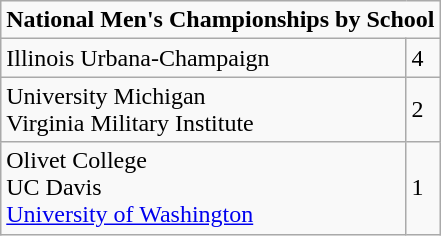<table class="wikitable" style="margin: 1em auto 1em auto" align="left">
<tr>
<td colspan="2"><strong>National Men's Championships by School</strong></td>
</tr>
<tr>
<td>Illinois Urbana-Champaign</td>
<td>4</td>
</tr>
<tr>
<td>University Michigan<br>Virginia Military Institute</td>
<td>2</td>
</tr>
<tr>
<td>Olivet College<br>UC Davis<br><a href='#'>University of Washington</a></td>
<td>1</td>
</tr>
</table>
